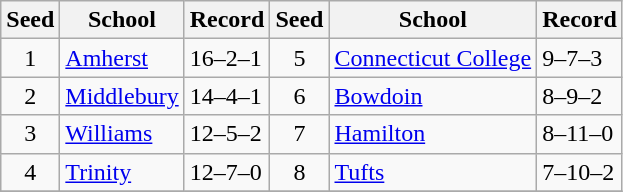<table class="wikitable">
<tr>
<th>Seed</th>
<th>School</th>
<th>Record</th>
<th>Seed</th>
<th>School</th>
<th>Record</th>
</tr>
<tr>
<td align=center>1</td>
<td><a href='#'>Amherst</a></td>
<td>16–2–1</td>
<td align=center>5</td>
<td><a href='#'>Connecticut College</a></td>
<td>9–7–3</td>
</tr>
<tr>
<td align=center>2</td>
<td><a href='#'>Middlebury</a></td>
<td>14–4–1</td>
<td align=center>6</td>
<td><a href='#'>Bowdoin</a></td>
<td>8–9–2</td>
</tr>
<tr>
<td align=center>3</td>
<td><a href='#'>Williams</a></td>
<td>12–5–2</td>
<td align=center>7</td>
<td><a href='#'>Hamilton</a></td>
<td>8–11–0</td>
</tr>
<tr>
<td align=center>4</td>
<td><a href='#'>Trinity</a></td>
<td>12–7–0</td>
<td align=center>8</td>
<td><a href='#'>Tufts</a></td>
<td>7–10–2</td>
</tr>
<tr>
</tr>
</table>
